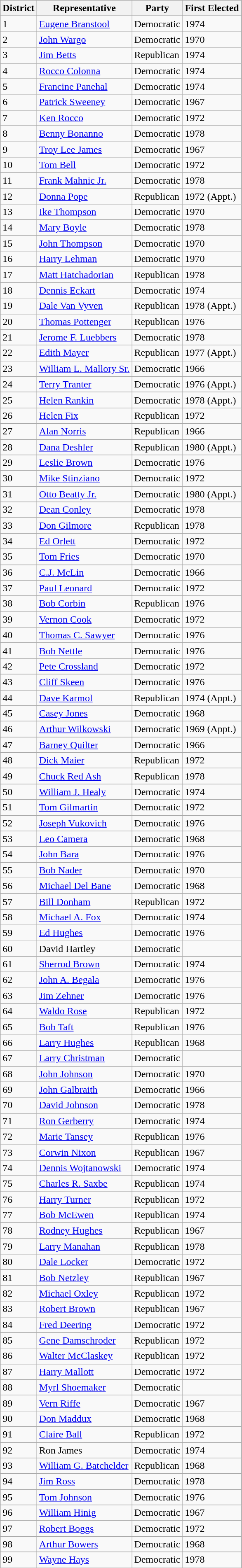<table class="wikitable sortable">
<tr>
<th>District</th>
<th>Representative</th>
<th>Party</th>
<th>First Elected</th>
</tr>
<tr>
<td>1</td>
<td><a href='#'>Eugene Branstool</a></td>
<td>Democratic</td>
<td>1974</td>
</tr>
<tr>
<td>2</td>
<td><a href='#'>John Wargo</a></td>
<td>Democratic</td>
<td>1970</td>
</tr>
<tr>
<td>3</td>
<td><a href='#'>Jim Betts</a></td>
<td>Republican</td>
<td>1974</td>
</tr>
<tr>
<td>4</td>
<td><a href='#'>Rocco Colonna</a></td>
<td>Democratic</td>
<td>1974</td>
</tr>
<tr>
<td>5</td>
<td><a href='#'>Francine Panehal</a></td>
<td>Democratic</td>
<td>1974</td>
</tr>
<tr>
<td>6</td>
<td><a href='#'>Patrick Sweeney</a></td>
<td>Democratic</td>
<td>1967</td>
</tr>
<tr>
<td>7</td>
<td><a href='#'>Ken Rocco</a></td>
<td>Democratic</td>
<td>1972</td>
</tr>
<tr>
<td>8</td>
<td><a href='#'>Benny Bonanno</a></td>
<td>Democratic</td>
<td>1978</td>
</tr>
<tr>
<td>9</td>
<td><a href='#'>Troy Lee James</a></td>
<td>Democratic</td>
<td>1967</td>
</tr>
<tr>
<td>10</td>
<td><a href='#'>Tom Bell</a></td>
<td>Democratic</td>
<td>1972</td>
</tr>
<tr>
<td>11</td>
<td><a href='#'>Frank Mahnic Jr.</a></td>
<td>Democratic</td>
<td>1978</td>
</tr>
<tr>
<td>12</td>
<td><a href='#'>Donna Pope</a></td>
<td>Republican</td>
<td>1972 (Appt.)</td>
</tr>
<tr>
<td>13</td>
<td><a href='#'>Ike Thompson</a></td>
<td>Democratic</td>
<td>1970</td>
</tr>
<tr>
<td>14</td>
<td><a href='#'>Mary Boyle</a></td>
<td>Democratic</td>
<td>1978</td>
</tr>
<tr>
<td>15</td>
<td><a href='#'>John Thompson</a></td>
<td>Democratic</td>
<td>1970</td>
</tr>
<tr>
<td>16</td>
<td><a href='#'>Harry Lehman</a></td>
<td>Democratic</td>
<td>1970</td>
</tr>
<tr>
<td>17</td>
<td><a href='#'>Matt Hatchadorian</a></td>
<td>Republican</td>
<td>1978</td>
</tr>
<tr>
<td>18</td>
<td><a href='#'>Dennis Eckart</a></td>
<td>Democratic</td>
<td>1974</td>
</tr>
<tr>
<td>19</td>
<td><a href='#'>Dale Van Vyven</a></td>
<td>Republican</td>
<td>1978 (Appt.)</td>
</tr>
<tr>
<td>20</td>
<td><a href='#'>Thomas Pottenger</a></td>
<td>Republican</td>
<td>1976</td>
</tr>
<tr>
<td>21</td>
<td><a href='#'>Jerome F. Luebbers</a></td>
<td>Democratic</td>
<td>1978</td>
</tr>
<tr>
<td>22</td>
<td><a href='#'>Edith Mayer</a></td>
<td>Republican</td>
<td>1977 (Appt.)</td>
</tr>
<tr>
<td>23</td>
<td><a href='#'>William L. Mallory Sr.</a></td>
<td>Democratic</td>
<td>1966</td>
</tr>
<tr>
<td>24</td>
<td><a href='#'>Terry Tranter</a></td>
<td>Democratic</td>
<td>1976 (Appt.)</td>
</tr>
<tr>
<td>25</td>
<td><a href='#'>Helen Rankin</a></td>
<td>Democratic</td>
<td>1978 (Appt.)</td>
</tr>
<tr>
<td>26</td>
<td><a href='#'>Helen Fix</a></td>
<td>Republican</td>
<td>1972</td>
</tr>
<tr>
<td>27</td>
<td><a href='#'>Alan Norris</a></td>
<td>Republican</td>
<td>1966</td>
</tr>
<tr>
<td>28</td>
<td><a href='#'>Dana Deshler</a></td>
<td>Republican</td>
<td>1980 (Appt.)</td>
</tr>
<tr>
<td>29</td>
<td><a href='#'>Leslie Brown</a></td>
<td>Democratic</td>
<td>1976</td>
</tr>
<tr>
<td>30</td>
<td><a href='#'>Mike Stinziano</a></td>
<td>Democratic</td>
<td>1972</td>
</tr>
<tr>
<td>31</td>
<td><a href='#'>Otto Beatty Jr.</a></td>
<td>Democratic</td>
<td>1980 (Appt.)</td>
</tr>
<tr>
<td>32</td>
<td><a href='#'>Dean Conley</a></td>
<td>Democratic</td>
<td>1978</td>
</tr>
<tr>
<td>33</td>
<td><a href='#'>Don Gilmore</a></td>
<td>Republican</td>
<td>1978</td>
</tr>
<tr>
<td>34</td>
<td><a href='#'>Ed Orlett</a></td>
<td>Democratic</td>
<td>1972</td>
</tr>
<tr>
<td>35</td>
<td><a href='#'>Tom Fries</a></td>
<td>Democratic</td>
<td>1970</td>
</tr>
<tr>
<td>36</td>
<td><a href='#'>C.J. McLin</a></td>
<td>Democratic</td>
<td>1966</td>
</tr>
<tr>
<td>37</td>
<td><a href='#'>Paul Leonard</a></td>
<td>Democratic</td>
<td>1972</td>
</tr>
<tr>
<td>38</td>
<td><a href='#'>Bob Corbin</a></td>
<td>Republican</td>
<td>1976</td>
</tr>
<tr>
<td>39</td>
<td><a href='#'>Vernon Cook</a></td>
<td>Democratic</td>
<td>1972</td>
</tr>
<tr>
<td>40</td>
<td><a href='#'>Thomas C. Sawyer</a></td>
<td>Democratic</td>
<td>1976</td>
</tr>
<tr>
<td>41</td>
<td><a href='#'>Bob Nettle</a></td>
<td>Democratic</td>
<td>1976</td>
</tr>
<tr>
<td>42</td>
<td><a href='#'>Pete Crossland</a></td>
<td>Democratic</td>
<td>1972</td>
</tr>
<tr>
<td>43</td>
<td><a href='#'>Cliff Skeen</a></td>
<td>Democratic</td>
<td>1976</td>
</tr>
<tr>
<td>44</td>
<td><a href='#'>Dave Karmol</a></td>
<td>Republican</td>
<td>1974 (Appt.)</td>
</tr>
<tr>
<td>45</td>
<td><a href='#'>Casey Jones</a></td>
<td>Democratic</td>
<td>1968</td>
</tr>
<tr>
<td>46</td>
<td><a href='#'>Arthur Wilkowski</a></td>
<td>Democratic</td>
<td>1969 (Appt.)</td>
</tr>
<tr>
<td>47</td>
<td><a href='#'>Barney Quilter</a></td>
<td>Democratic</td>
<td>1966</td>
</tr>
<tr>
<td>48</td>
<td><a href='#'>Dick Maier</a></td>
<td>Republican</td>
<td>1972</td>
</tr>
<tr>
<td>49</td>
<td><a href='#'>Chuck Red Ash</a></td>
<td>Republican</td>
<td>1978</td>
</tr>
<tr>
<td>50</td>
<td><a href='#'>William J. Healy</a></td>
<td>Democratic</td>
<td>1974</td>
</tr>
<tr>
<td>51</td>
<td><a href='#'>Tom Gilmartin</a></td>
<td>Democratic</td>
<td>1972</td>
</tr>
<tr>
<td>52</td>
<td><a href='#'>Joseph Vukovich</a></td>
<td>Democratic</td>
<td>1976</td>
</tr>
<tr>
<td>53</td>
<td><a href='#'>Leo Camera</a></td>
<td>Democratic</td>
<td>1968</td>
</tr>
<tr>
<td>54</td>
<td><a href='#'>John Bara</a></td>
<td>Democratic</td>
<td>1976</td>
</tr>
<tr>
<td>55</td>
<td><a href='#'>Bob Nader</a></td>
<td>Democratic</td>
<td>1970</td>
</tr>
<tr>
<td>56</td>
<td><a href='#'>Michael Del Bane</a></td>
<td>Democratic</td>
<td>1968</td>
</tr>
<tr>
<td>57</td>
<td><a href='#'>Bill Donham</a></td>
<td>Republican</td>
<td>1972</td>
</tr>
<tr>
<td>58</td>
<td><a href='#'>Michael A. Fox</a></td>
<td>Democratic</td>
<td>1974</td>
</tr>
<tr>
<td>59</td>
<td><a href='#'>Ed Hughes</a></td>
<td>Democratic</td>
<td>1976</td>
</tr>
<tr>
<td>60</td>
<td>David Hartley</td>
<td>Democratic</td>
<td></td>
</tr>
<tr>
<td>61</td>
<td><a href='#'>Sherrod Brown</a></td>
<td>Democratic</td>
<td>1974</td>
</tr>
<tr>
<td>62</td>
<td><a href='#'>John A. Begala</a></td>
<td>Democratic</td>
<td>1976</td>
</tr>
<tr>
<td>63</td>
<td><a href='#'>Jim Zehner</a></td>
<td>Democratic</td>
<td>1976</td>
</tr>
<tr>
<td>64</td>
<td><a href='#'>Waldo Rose</a></td>
<td>Republican</td>
<td>1972</td>
</tr>
<tr>
<td>65</td>
<td><a href='#'>Bob Taft</a></td>
<td>Republican</td>
<td>1976</td>
</tr>
<tr>
<td>66</td>
<td><a href='#'>Larry Hughes</a></td>
<td>Republican</td>
<td>1968</td>
</tr>
<tr>
<td>67</td>
<td><a href='#'>Larry Christman</a></td>
<td>Democratic</td>
<td></td>
</tr>
<tr>
<td>68</td>
<td><a href='#'>John Johnson</a></td>
<td>Democratic</td>
<td>1970</td>
</tr>
<tr>
<td>69</td>
<td><a href='#'>John Galbraith</a></td>
<td>Democratic</td>
<td>1966</td>
</tr>
<tr>
<td>70</td>
<td><a href='#'>David Johnson</a></td>
<td>Democratic</td>
<td>1978</td>
</tr>
<tr>
<td>71</td>
<td><a href='#'>Ron Gerberry</a></td>
<td>Democratic</td>
<td>1974</td>
</tr>
<tr>
<td>72</td>
<td><a href='#'>Marie Tansey</a></td>
<td>Republican</td>
<td>1976</td>
</tr>
<tr>
<td>73</td>
<td><a href='#'>Corwin Nixon</a></td>
<td>Republican</td>
<td>1967</td>
</tr>
<tr>
<td>74</td>
<td><a href='#'>Dennis Wojtanowski</a></td>
<td>Democratic</td>
<td>1974</td>
</tr>
<tr>
<td>75</td>
<td><a href='#'>Charles R. Saxbe</a></td>
<td>Republican</td>
<td>1974</td>
</tr>
<tr>
<td>76</td>
<td><a href='#'>Harry Turner</a></td>
<td>Republican</td>
<td>1972</td>
</tr>
<tr>
<td>77</td>
<td><a href='#'>Bob McEwen</a></td>
<td>Republican</td>
<td>1974</td>
</tr>
<tr>
<td>78</td>
<td><a href='#'>Rodney Hughes</a></td>
<td>Republican</td>
<td>1967</td>
</tr>
<tr>
<td>79</td>
<td><a href='#'>Larry Manahan</a></td>
<td>Republican</td>
<td>1978</td>
</tr>
<tr>
<td>80</td>
<td><a href='#'>Dale Locker</a></td>
<td>Democratic</td>
<td>1972</td>
</tr>
<tr>
<td>81</td>
<td><a href='#'>Bob Netzley</a></td>
<td>Republican</td>
<td>1967</td>
</tr>
<tr>
<td>82</td>
<td><a href='#'>Michael Oxley</a></td>
<td>Republican</td>
<td>1972</td>
</tr>
<tr>
<td>83</td>
<td><a href='#'>Robert Brown</a></td>
<td>Republican</td>
<td>1967</td>
</tr>
<tr>
<td>84</td>
<td><a href='#'>Fred Deering</a></td>
<td>Democratic</td>
<td>1972</td>
</tr>
<tr>
<td>85</td>
<td><a href='#'>Gene Damschroder</a></td>
<td>Republican</td>
<td>1972</td>
</tr>
<tr>
<td>86</td>
<td><a href='#'>Walter McClaskey</a></td>
<td>Republican</td>
<td>1972</td>
</tr>
<tr>
<td>87</td>
<td><a href='#'>Harry Mallott</a></td>
<td>Democratic</td>
<td>1972</td>
</tr>
<tr>
<td>88</td>
<td><a href='#'>Myrl Shoemaker</a></td>
<td>Democratic</td>
<td></td>
</tr>
<tr>
<td>89</td>
<td><a href='#'>Vern Riffe</a></td>
<td>Democratic</td>
<td>1967</td>
</tr>
<tr>
<td>90</td>
<td><a href='#'>Don Maddux</a></td>
<td>Democratic</td>
<td>1968</td>
</tr>
<tr>
<td>91</td>
<td><a href='#'>Claire Ball</a></td>
<td>Republican</td>
<td>1972</td>
</tr>
<tr>
<td>92</td>
<td>Ron James</td>
<td>Democratic</td>
<td>1974</td>
</tr>
<tr>
<td>93</td>
<td><a href='#'>William G. Batchelder</a></td>
<td>Republican</td>
<td>1968</td>
</tr>
<tr>
<td>94</td>
<td><a href='#'>Jim Ross</a></td>
<td>Democratic</td>
<td>1978</td>
</tr>
<tr>
<td>95</td>
<td><a href='#'>Tom Johnson</a></td>
<td>Democratic</td>
<td>1976</td>
</tr>
<tr>
<td>96</td>
<td><a href='#'>William Hinig</a></td>
<td>Democratic</td>
<td>1967</td>
</tr>
<tr>
<td>97</td>
<td><a href='#'>Robert Boggs</a></td>
<td>Democratic</td>
<td>1972</td>
</tr>
<tr>
<td>98</td>
<td><a href='#'>Arthur Bowers</a></td>
<td>Democratic</td>
<td>1968</td>
</tr>
<tr>
<td>99</td>
<td><a href='#'>Wayne Hays</a></td>
<td>Democratic</td>
<td>1978</td>
</tr>
</table>
